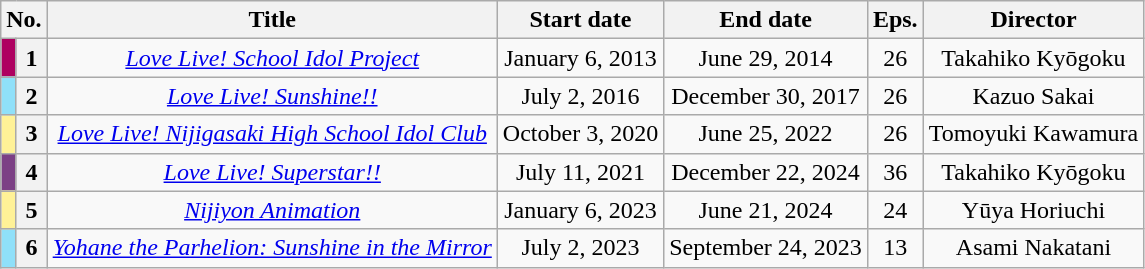<table class="wikitable" style="text-align:center">
<tr>
<th colspan="2">No.</th>
<th>Title</th>
<th>Start date</th>
<th>End date</th>
<th>Eps.</th>
<th>Director</th>
</tr>
<tr>
<td style="background:#AE0060"></td>
<th>1</th>
<td><em><a href='#'>Love Live! School Idol Project</a></em></td>
<td>January 6, 2013</td>
<td>June 29, 2014</td>
<td>26</td>
<td>Takahiko Kyōgoku</td>
</tr>
<tr>
<td style="background:#8fe0f9"></td>
<th>2</th>
<td><em><a href='#'>Love Live! Sunshine!!</a></em></td>
<td>July 2, 2016</td>
<td>December 30, 2017</td>
<td>26</td>
<td>Kazuo Sakai</td>
</tr>
<tr>
<td style="background:#fff297"></td>
<th>3</th>
<td><em><a href='#'>Love Live! Nijigasaki High School Idol Club</a></em></td>
<td>October 3, 2020</td>
<td>June 25, 2022</td>
<td>26</td>
<td>Tomoyuki Kawamura</td>
</tr>
<tr>
<td style="background:#7C4085"></td>
<th>4</th>
<td><em><a href='#'>Love Live! Superstar!!</a></em></td>
<td>July 11, 2021</td>
<td>December 22, 2024</td>
<td>36</td>
<td>Takahiko Kyōgoku</td>
</tr>
<tr>
<td style="background:#fff297"></td>
<th>5</th>
<td><em><a href='#'>Nijiyon Animation</a></em></td>
<td>January 6, 2023</td>
<td>June 21, 2024</td>
<td>24</td>
<td>Yūya Horiuchi</td>
</tr>
<tr>
<td style="background:#8fe0f9" "></td>
<th>6</th>
<td><em><a href='#'>Yohane the Parhelion: Sunshine in the Mirror</a></em></td>
<td>July 2, 2023</td>
<td>September 24, 2023</td>
<td>13</td>
<td>Asami Nakatani</td>
</tr>
</table>
